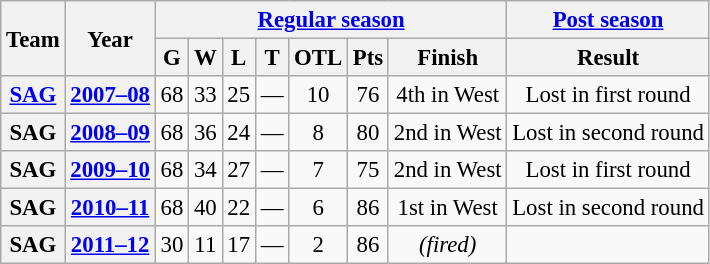<table class="wikitable" style="font-size: 95%; text-align:center;">
<tr>
<th rowspan="2">Team</th>
<th rowspan="2">Year</th>
<th colspan="7"><a href='#'>Regular season</a></th>
<th colspan="1"><a href='#'>Post season</a></th>
</tr>
<tr>
<th>G</th>
<th>W</th>
<th>L</th>
<th>T</th>
<th>OTL</th>
<th>Pts</th>
<th>Finish</th>
<th>Result</th>
</tr>
<tr>
<th><a href='#'>SAG</a></th>
<th><a href='#'>2007–08</a></th>
<td>68</td>
<td>33</td>
<td>25</td>
<td>—</td>
<td>10</td>
<td>76</td>
<td>4th in West</td>
<td>Lost in first round</td>
</tr>
<tr>
<th>SAG</th>
<th><a href='#'>2008–09</a></th>
<td>68</td>
<td>36</td>
<td>24</td>
<td>—</td>
<td>8</td>
<td>80</td>
<td>2nd in West</td>
<td>Lost in second round</td>
</tr>
<tr>
<th>SAG</th>
<th><a href='#'>2009–10</a></th>
<td>68</td>
<td>34</td>
<td>27</td>
<td>—</td>
<td>7</td>
<td>75</td>
<td>2nd in West</td>
<td>Lost in first round</td>
</tr>
<tr>
<th>SAG</th>
<th><a href='#'>2010–11</a></th>
<td>68</td>
<td>40</td>
<td>22</td>
<td>—</td>
<td>6</td>
<td>86</td>
<td>1st in West</td>
<td>Lost in second round</td>
</tr>
<tr>
<th>SAG</th>
<th><a href='#'>2011–12</a></th>
<td>30</td>
<td>11</td>
<td>17</td>
<td>—</td>
<td>2</td>
<td>86</td>
<td><em>(fired)</em></td>
<td></td>
</tr>
</table>
